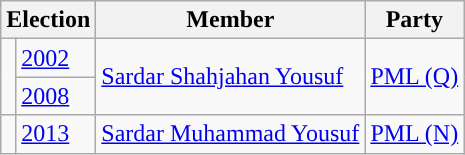<table class="wikitable">
<tr>
<th colspan="2">Election</th>
<th>Member</th>
<th>Party</th>
</tr>
<tr>
<td rowspan=2 style="background-color: "></td>
<td><a href='#'>2002</a></td>
<td rowspan=2><a href='#'>Sardar Shahjahan Yousuf</a></td>
<td rowspan=2><a href='#'>PML (Q)</a></td>
</tr>
<tr>
<td><a href='#'>2008</a></td>
</tr>
<tr>
<td style="background-color: "></td>
<td><a href='#'>2013</a></td>
<td><a href='#'>Sardar Muhammad Yousuf</a></td>
<td><a href='#'>PML (N)</a></td>
</tr>
</table>
